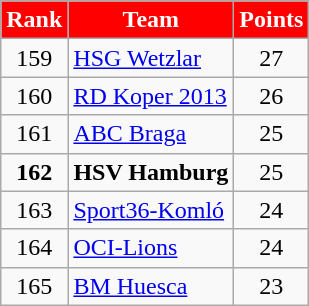<table class="wikitable" style="text-align: center;">
<tr>
<th style="color:#FFFFFF; background:#FF0000">Rank</th>
<th style="color:#FFFFFF; background:#FF0000">Team</th>
<th style="color:#FFFFFF; background:#FF0000">Points</th>
</tr>
<tr>
<td>159</td>
<td align=left> <a href='#'>HSG Wetzlar</a></td>
<td>27</td>
</tr>
<tr>
<td>160</td>
<td align=left> <a href='#'>RD Koper 2013</a></td>
<td>26</td>
</tr>
<tr>
<td>161</td>
<td align=left> <a href='#'>ABC Braga</a></td>
<td>25</td>
</tr>
<tr>
<td><strong>162</strong></td>
<td align=left> <strong>HSV Hamburg</strong></td>
<td>25</td>
</tr>
<tr>
<td>163</td>
<td align=left> <a href='#'>Sport36-Komló</a></td>
<td>24</td>
</tr>
<tr>
<td>164</td>
<td align=left> <a href='#'>OCI-Lions</a></td>
<td>24</td>
</tr>
<tr>
<td>165</td>
<td align=left> <a href='#'>BM Huesca</a></td>
<td>23</td>
</tr>
</table>
